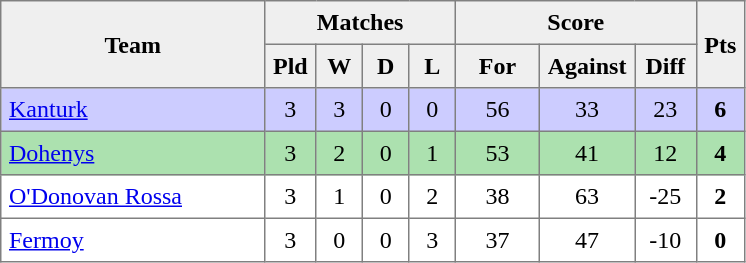<table style=border-collapse:collapse border=1 cellspacing=0 cellpadding=5>
<tr align=center bgcolor=#efefef>
<th rowspan=2 width=165>Team</th>
<th colspan=4>Matches</th>
<th colspan=3>Score</th>
<th rowspan=2width=20>Pts</th>
</tr>
<tr align=center bgcolor=#efefef>
<th width=20>Pld</th>
<th width=20>W</th>
<th width=20>D</th>
<th width=20>L</th>
<th width=45>For</th>
<th width=45>Against</th>
<th width=30>Diff</th>
</tr>
<tr align=center style="background:#ccccff;">
<td style="text-align:left;"><a href='#'>Kanturk</a></td>
<td>3</td>
<td>3</td>
<td>0</td>
<td>0</td>
<td>56</td>
<td>33</td>
<td>23</td>
<td><strong>6</strong></td>
</tr>
<tr align=center style="background:#ACE1AF;">
<td style="text-align:left;"><a href='#'>Dohenys</a></td>
<td>3</td>
<td>2</td>
<td>0</td>
<td>1</td>
<td>53</td>
<td>41</td>
<td>12</td>
<td><strong>4</strong></td>
</tr>
<tr align=center>
<td style="text-align:left;"><a href='#'>O'Donovan Rossa</a></td>
<td>3</td>
<td>1</td>
<td>0</td>
<td>2</td>
<td>38</td>
<td>63</td>
<td>-25</td>
<td><strong>2</strong></td>
</tr>
<tr align=center>
<td style="text-align:left;"><a href='#'>Fermoy</a></td>
<td>3</td>
<td>0</td>
<td>0</td>
<td>3</td>
<td>37</td>
<td>47</td>
<td>-10</td>
<td><strong>0</strong></td>
</tr>
</table>
